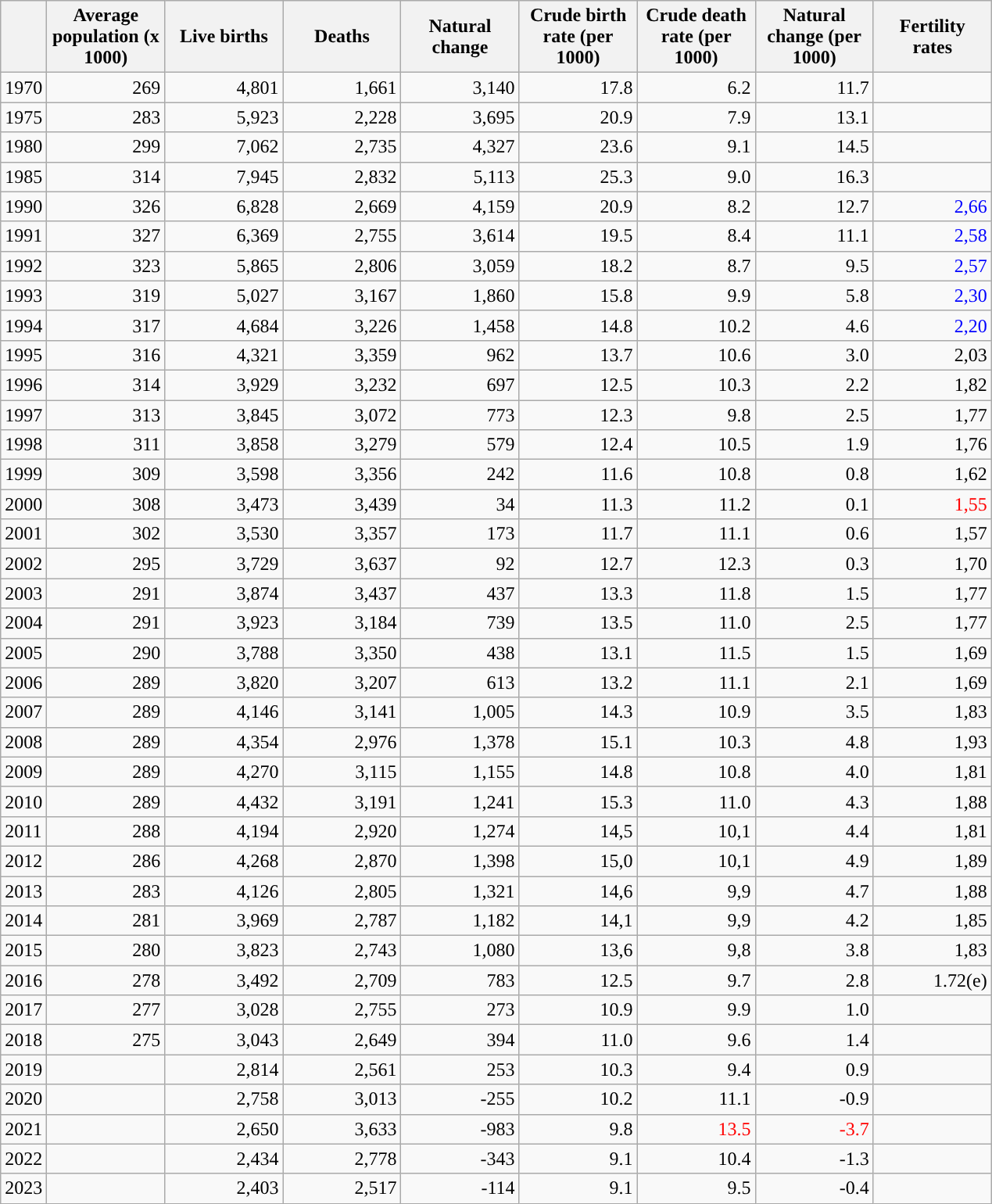<table class="wikitable">
<tr>
<th></th>
<th style="width:70pt;">Average population (x 1000)</th>
<th style="width:70pt;">Live births</th>
<th style="width:70pt;">Deaths</th>
<th style="width:70pt;">Natural change</th>
<th style="width:70pt;">Crude birth rate (per 1000)</th>
<th style="width:70pt;">Crude death rate (per 1000)</th>
<th style="width:70pt;">Natural change (per 1000)</th>
<th style="width:70pt;">Fertility rates</th>
</tr>
<tr>
<td>1970</td>
<td style="text-align:right;">269</td>
<td style="text-align:right;">4,801</td>
<td style="text-align:right;">1,661</td>
<td style="text-align:right;">3,140</td>
<td style="text-align:right;">17.8</td>
<td style="text-align:right;">6.2</td>
<td style="text-align:right;">11.7</td>
<td></td>
</tr>
<tr>
<td>1975</td>
<td style="text-align:right;">283</td>
<td style="text-align:right;">5,923</td>
<td style="text-align:right;">2,228</td>
<td style="text-align:right;">3,695</td>
<td style="text-align:right;">20.9</td>
<td style="text-align:right;">7.9</td>
<td style="text-align:right;">13.1</td>
<td></td>
</tr>
<tr>
<td>1980</td>
<td style="text-align:right;">299</td>
<td style="text-align:right;">7,062</td>
<td style="text-align:right;">2,735</td>
<td style="text-align:right;">4,327</td>
<td style="text-align:right;">23.6</td>
<td style="text-align:right;">9.1</td>
<td style="text-align:right;">14.5</td>
<td></td>
</tr>
<tr>
<td>1985</td>
<td style="text-align:right;">314</td>
<td style="text-align:right;">7,945</td>
<td style="text-align:right;">2,832</td>
<td style="text-align:right;">5,113</td>
<td style="text-align:right;">25.3</td>
<td style="text-align:right;">9.0</td>
<td style="text-align:right;">16.3</td>
<td></td>
</tr>
<tr>
<td>1990</td>
<td style="text-align:right;">326</td>
<td style="text-align:right;">6,828</td>
<td style="text-align:right;">2,669</td>
<td style="text-align:right;">4,159</td>
<td style="text-align:right;">20.9</td>
<td style="text-align:right;">8.2</td>
<td style="text-align:right;">12.7</td>
<td style="text-align:right; color:blue;">2,66</td>
</tr>
<tr>
<td>1991</td>
<td style="text-align:right;">327</td>
<td style="text-align:right;">6,369</td>
<td style="text-align:right;">2,755</td>
<td style="text-align:right;">3,614</td>
<td style="text-align:right;">19.5</td>
<td style="text-align:right;">8.4</td>
<td style="text-align:right;">11.1</td>
<td style="text-align:right; color:blue;">2,58</td>
</tr>
<tr>
<td>1992</td>
<td style="text-align:right;">323</td>
<td style="text-align:right;">5,865</td>
<td style="text-align:right;">2,806</td>
<td style="text-align:right;">3,059</td>
<td style="text-align:right;">18.2</td>
<td style="text-align:right;">8.7</td>
<td style="text-align:right;">9.5</td>
<td style="text-align:right; color:blue;">2,57</td>
</tr>
<tr>
<td>1993</td>
<td style="text-align:right;">319</td>
<td style="text-align:right;">5,027</td>
<td style="text-align:right;">3,167</td>
<td style="text-align:right;">1,860</td>
<td style="text-align:right;">15.8</td>
<td style="text-align:right;">9.9</td>
<td style="text-align:right;">5.8</td>
<td style="text-align:right; color:blue;">2,30</td>
</tr>
<tr>
<td>1994</td>
<td style="text-align:right;">317</td>
<td style="text-align:right;">4,684</td>
<td style="text-align:right;">3,226</td>
<td style="text-align:right;">1,458</td>
<td style="text-align:right;">14.8</td>
<td style="text-align:right;">10.2</td>
<td style="text-align:right;">4.6</td>
<td style="text-align:right; color:blue;">2,20</td>
</tr>
<tr>
<td>1995</td>
<td style="text-align:right;">316</td>
<td style="text-align:right;">4,321</td>
<td style="text-align:right;">3,359</td>
<td style="text-align:right;">962</td>
<td style="text-align:right;">13.7</td>
<td style="text-align:right;">10.6</td>
<td style="text-align:right;">3.0</td>
<td style="text-align:right;">2,03</td>
</tr>
<tr>
<td>1996</td>
<td style="text-align:right;">314</td>
<td style="text-align:right;">3,929</td>
<td style="text-align:right;">3,232</td>
<td style="text-align:right;">697</td>
<td style="text-align:right;">12.5</td>
<td style="text-align:right;">10.3</td>
<td style="text-align:right;">2.2</td>
<td style="text-align:right;">1,82</td>
</tr>
<tr>
<td>1997</td>
<td style="text-align:right;">313</td>
<td style="text-align:right;">3,845</td>
<td style="text-align:right;">3,072</td>
<td style="text-align:right;">773</td>
<td style="text-align:right;">12.3</td>
<td style="text-align:right;">9.8</td>
<td style="text-align:right;">2.5</td>
<td style="text-align:right;">1,77</td>
</tr>
<tr>
<td>1998</td>
<td style="text-align:right;">311</td>
<td style="text-align:right;">3,858</td>
<td style="text-align:right;">3,279</td>
<td style="text-align:right;">579</td>
<td style="text-align:right;">12.4</td>
<td style="text-align:right;">10.5</td>
<td style="text-align:right;">1.9</td>
<td style="text-align:right;">1,76</td>
</tr>
<tr>
<td>1999</td>
<td style="text-align:right;">309</td>
<td style="text-align:right;">3,598</td>
<td style="text-align:right;">3,356</td>
<td style="text-align:right;">242</td>
<td style="text-align:right;">11.6</td>
<td style="text-align:right;">10.8</td>
<td style="text-align:right;">0.8</td>
<td style="text-align:right;">1,62</td>
</tr>
<tr>
<td>2000</td>
<td style="text-align:right;">308</td>
<td style="text-align:right;">3,473</td>
<td style="text-align:right;">3,439</td>
<td style="text-align:right;">34</td>
<td style="text-align:right;">11.3</td>
<td style="text-align:right;">11.2</td>
<td style="text-align:right;">0.1</td>
<td style="text-align:right; color:red;">1,55</td>
</tr>
<tr>
<td>2001</td>
<td style="text-align:right;">302</td>
<td style="text-align:right;">3,530</td>
<td style="text-align:right;">3,357</td>
<td style="text-align:right;">173</td>
<td style="text-align:right;">11.7</td>
<td style="text-align:right;">11.1</td>
<td style="text-align:right;">0.6</td>
<td style="text-align:right;">1,57</td>
</tr>
<tr>
<td>2002</td>
<td style="text-align:right;">295</td>
<td style="text-align:right;">3,729</td>
<td style="text-align:right;">3,637</td>
<td style="text-align:right;">92</td>
<td style="text-align:right;">12.7</td>
<td style="text-align:right;">12.3</td>
<td style="text-align:right;">0.3</td>
<td style="text-align:right;">1,70</td>
</tr>
<tr>
<td>2003</td>
<td style="text-align:right;">291</td>
<td style="text-align:right;">3,874</td>
<td style="text-align:right;">3,437</td>
<td style="text-align:right;">437</td>
<td style="text-align:right;">13.3</td>
<td style="text-align:right;">11.8</td>
<td style="text-align:right;">1.5</td>
<td style="text-align:right;">1,77</td>
</tr>
<tr>
<td>2004</td>
<td style="text-align:right;">291</td>
<td style="text-align:right;">3,923</td>
<td style="text-align:right;">3,184</td>
<td style="text-align:right;">739</td>
<td style="text-align:right;">13.5</td>
<td style="text-align:right;">11.0</td>
<td style="text-align:right;">2.5</td>
<td style="text-align:right;">1,77</td>
</tr>
<tr>
<td>2005</td>
<td style="text-align:right;">290</td>
<td style="text-align:right;">3,788</td>
<td style="text-align:right;">3,350</td>
<td style="text-align:right;">438</td>
<td style="text-align:right;">13.1</td>
<td style="text-align:right;">11.5</td>
<td style="text-align:right;">1.5</td>
<td style="text-align:right;">1,69</td>
</tr>
<tr>
<td>2006</td>
<td style="text-align:right;">289</td>
<td style="text-align:right;">3,820</td>
<td style="text-align:right;">3,207</td>
<td style="text-align:right;">613</td>
<td style="text-align:right;">13.2</td>
<td style="text-align:right;">11.1</td>
<td style="text-align:right;">2.1</td>
<td style="text-align:right;">1,69</td>
</tr>
<tr>
<td>2007</td>
<td style="text-align:right;">289</td>
<td style="text-align:right;">4,146</td>
<td style="text-align:right;">3,141</td>
<td style="text-align:right;">1,005</td>
<td style="text-align:right;">14.3</td>
<td style="text-align:right;">10.9</td>
<td style="text-align:right;">3.5</td>
<td style="text-align:right;">1,83</td>
</tr>
<tr>
<td>2008</td>
<td style="text-align:right;">289</td>
<td style="text-align:right;">4,354</td>
<td style="text-align:right;">2,976</td>
<td style="text-align:right;">1,378</td>
<td style="text-align:right;">15.1</td>
<td style="text-align:right;">10.3</td>
<td style="text-align:right;">4.8</td>
<td style="text-align:right;">1,93</td>
</tr>
<tr>
<td>2009</td>
<td style="text-align:right;">289</td>
<td style="text-align:right;">4,270</td>
<td style="text-align:right;">3,115</td>
<td style="text-align:right;">1,155</td>
<td style="text-align:right;">14.8</td>
<td style="text-align:right;">10.8</td>
<td style="text-align:right;">4.0</td>
<td style="text-align:right;">1,81</td>
</tr>
<tr>
<td>2010</td>
<td style="text-align:right;">289</td>
<td style="text-align:right;">4,432</td>
<td style="text-align:right;">3,191</td>
<td style="text-align:right;">1,241</td>
<td style="text-align:right;">15.3</td>
<td style="text-align:right;">11.0</td>
<td style="text-align:right;">4.3</td>
<td style="text-align:right;">1,88</td>
</tr>
<tr>
<td>2011</td>
<td style="text-align:right;">288</td>
<td style="text-align:right;">4,194</td>
<td style="text-align:right;">2,920</td>
<td style="text-align:right;">1,274</td>
<td style="text-align:right;">14,5</td>
<td style="text-align:right;">10,1</td>
<td style="text-align:right;">4.4</td>
<td style="text-align:right;">1,81</td>
</tr>
<tr>
<td>2012</td>
<td style="text-align:right;">286</td>
<td style="text-align:right;">4,268</td>
<td style="text-align:right;">2,870</td>
<td style="text-align:right;">1,398</td>
<td style="text-align:right;">15,0</td>
<td style="text-align:right;">10,1</td>
<td style="text-align:right;">4.9</td>
<td style="text-align:right;">1,89</td>
</tr>
<tr>
<td>2013</td>
<td style="text-align:right;">283</td>
<td style="text-align:right;">4,126</td>
<td style="text-align:right;">2,805</td>
<td style="text-align:right;">1,321</td>
<td style="text-align:right;">14,6</td>
<td style="text-align:right;">9,9</td>
<td style="text-align:right;">4.7</td>
<td style="text-align:right;">1,88</td>
</tr>
<tr>
<td>2014</td>
<td style="text-align:right;">281</td>
<td style="text-align:right;">3,969</td>
<td style="text-align:right;">2,787</td>
<td style="text-align:right;">1,182</td>
<td style="text-align:right;">14,1</td>
<td style="text-align:right;">9,9</td>
<td style="text-align:right;">4.2</td>
<td style="text-align:right;">1,85</td>
</tr>
<tr>
<td>2015</td>
<td style="text-align:right;">280</td>
<td style="text-align:right;">3,823</td>
<td style="text-align:right;">2,743</td>
<td style="text-align:right;">1,080</td>
<td style="text-align:right;">13,6</td>
<td style="text-align:right;">9,8</td>
<td style="text-align:right;">3.8</td>
<td style="text-align:right;">1,83</td>
</tr>
<tr>
<td>2016</td>
<td style="text-align:right;">278</td>
<td style="text-align:right;">3,492</td>
<td style="text-align:right;">2,709</td>
<td style="text-align:right;">783</td>
<td style="text-align:right;">12.5</td>
<td style="text-align:right;">9.7</td>
<td style="text-align:right;">2.8</td>
<td style="text-align:right;">1.72(e)</td>
</tr>
<tr>
<td>2017</td>
<td style="text-align:right;">277</td>
<td style="text-align:right;">3,028</td>
<td style="text-align:right;">2,755</td>
<td style="text-align:right;">273</td>
<td style="text-align:right;">10.9</td>
<td style="text-align:right;">9.9</td>
<td style="text-align:right;">1.0</td>
<td style="text-align:right;"></td>
</tr>
<tr>
<td>2018</td>
<td style="text-align:right;">275</td>
<td style="text-align:right;">3,043</td>
<td style="text-align:right;">2,649</td>
<td style="text-align:right;">394</td>
<td style="text-align:right;">11.0</td>
<td style="text-align:right;">9.6</td>
<td style="text-align:right;">1.4</td>
<td style="text-align:right;"></td>
</tr>
<tr>
<td>2019</td>
<td style="text-align:right;"></td>
<td style="text-align:right;">2,814</td>
<td style="text-align:right;">2,561</td>
<td style="text-align:right;">253</td>
<td style="text-align:right;">10.3</td>
<td style="text-align:right;">9.4</td>
<td style="text-align:right;">0.9</td>
<td style="text-align:right;"></td>
</tr>
<tr>
<td>2020</td>
<td style="text-align:right;"></td>
<td style="text-align:right;">2,758</td>
<td style="text-align:right;">3,013</td>
<td style="text-align:right;">-255</td>
<td style="text-align:right;">10.2</td>
<td style="text-align:right;">11.1</td>
<td style="text-align:right;">-0.9</td>
<td style="text-align:right;"></td>
</tr>
<tr>
<td>2021</td>
<td style="text-align:right;"></td>
<td style="text-align:right;">2,650</td>
<td style="text-align:right;">3,633</td>
<td style="text-align:right;">-983</td>
<td style="text-align:right;">9.8</td>
<td style="text-align:right; color:red;">13.5</td>
<td style="text-align:right; color:red;">-3.7</td>
<td style="text-align:right;"></td>
</tr>
<tr>
<td>2022</td>
<td style="text-align:right;"></td>
<td style="text-align:right;">2,434</td>
<td style="text-align:right;">2,778</td>
<td style="text-align:right;">-343</td>
<td style="text-align:right;">9.1</td>
<td style="text-align:right;">10.4</td>
<td style="text-align:right;">-1.3</td>
<td style="text-align:right;"></td>
</tr>
<tr>
<td>2023</td>
<td style="text-align:right;"></td>
<td style="text-align:right;">2,403</td>
<td style="text-align:right;">2,517</td>
<td style="text-align:right;">-114</td>
<td style="text-align:right;">9.1</td>
<td style="text-align:right;">9.5</td>
<td style="text-align:right;">-0.4</td>
<td style="text-align:right;"></td>
</tr>
</table>
